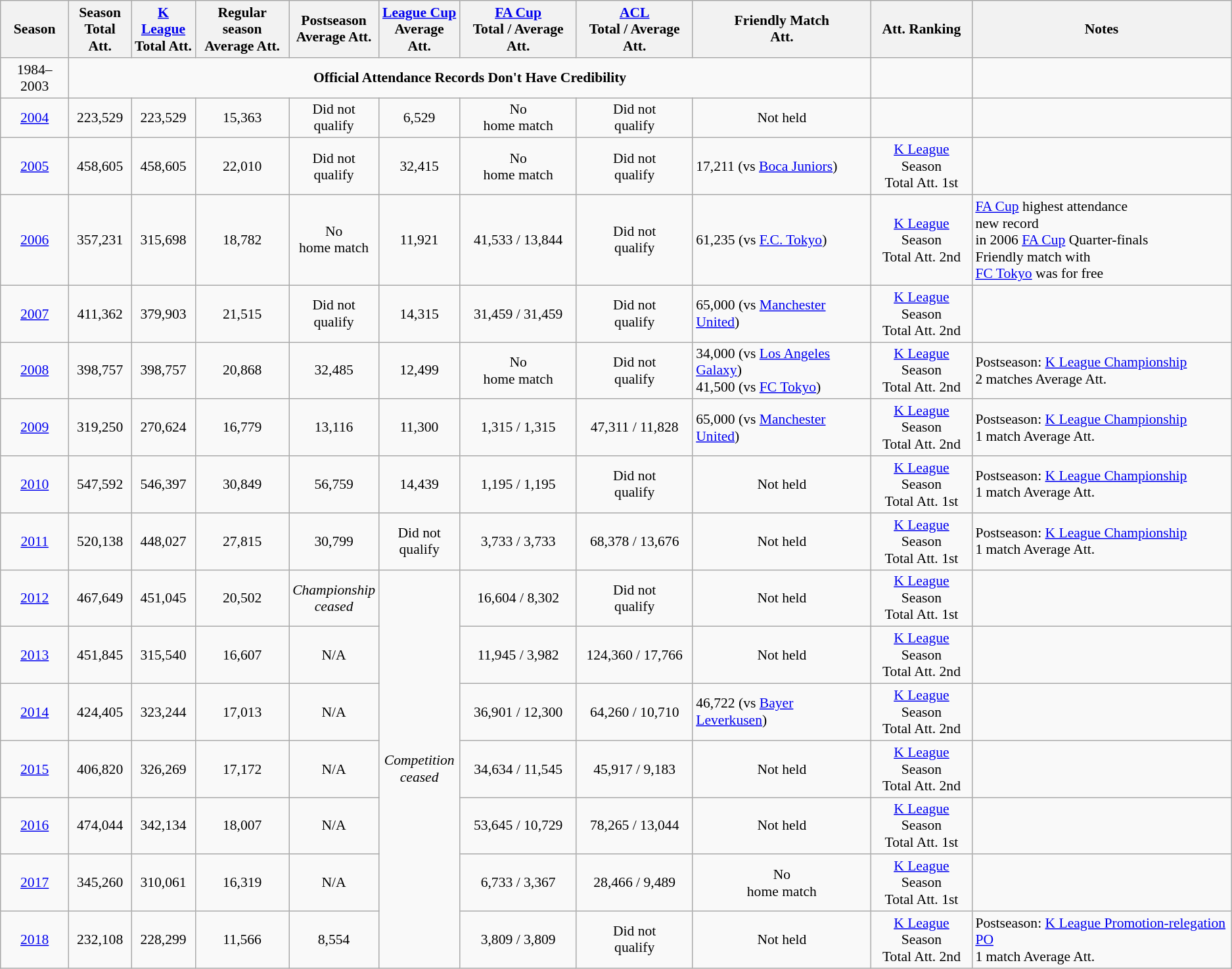<table class="wikitable" style="text-align:center; font-size:90%">
<tr>
<th>Season</th>
<th>Season<br>Total Att.</th>
<th><a href='#'>K League</a><br>Total Att.</th>
<th>Regular season<br>Average Att.</th>
<th>Postseason<br>Average Att.</th>
<th><a href='#'>League Cup</a><br>Average Att.</th>
<th><a href='#'>FA Cup</a><br>Total / Average Att.</th>
<th><a href='#'>ACL</a><br>Total / Average Att.</th>
<th>Friendly Match<br> Att.</th>
<th>Att. Ranking</th>
<th>Notes</th>
</tr>
<tr>
<td>1984–2003</td>
<td colspan="8" style="text-align:center;"><strong>Official Attendance Records Don't Have Credibility</strong></td>
<td></td>
</tr>
<tr>
<td><a href='#'>2004</a></td>
<td>223,529</td>
<td>223,529</td>
<td>15,363</td>
<td>Did not<br>qualify</td>
<td>6,529</td>
<td>No<br>home match</td>
<td>Did not<br>qualify</td>
<td>Not held</td>
<td></td>
<td align=left></td>
</tr>
<tr>
<td><a href='#'>2005</a></td>
<td>458,605</td>
<td>458,605</td>
<td>22,010</td>
<td>Did not<br>qualify</td>
<td>32,415</td>
<td>No<br>home match</td>
<td>Did not<br>qualify</td>
<td align=left>17,211 (vs <a href='#'>Boca Juniors</a>)</td>
<td><a href='#'>K League</a> Season<br>Total Att. 1st</td>
<td align=left></td>
</tr>
<tr>
<td><a href='#'>2006</a></td>
<td>357,231</td>
<td>315,698</td>
<td>18,782</td>
<td>No<br>home match</td>
<td>11,921</td>
<td>41,533 / 13,844</td>
<td>Did not<br>qualify</td>
<td align=left>61,235 (vs <a href='#'>F.C. Tokyo</a>)</td>
<td><a href='#'>K League</a> Season<br>Total Att. 2nd</td>
<td align=left><a href='#'>FA Cup</a> highest attendance<br>new record<br>in 2006 <a href='#'>FA Cup</a> Quarter-finals<br>Friendly match with<br><a href='#'>FC Tokyo</a> was for free</td>
</tr>
<tr>
<td><a href='#'>2007</a></td>
<td>411,362</td>
<td>379,903</td>
<td>21,515</td>
<td>Did not<br>qualify</td>
<td>14,315</td>
<td>31,459 / 31,459</td>
<td>Did not<br>qualify</td>
<td align=left>65,000 (vs <a href='#'>Manchester United</a>)</td>
<td><a href='#'>K League</a> Season<br>Total Att. 2nd</td>
<td align=left></td>
</tr>
<tr>
<td><a href='#'>2008</a></td>
<td>398,757</td>
<td>398,757</td>
<td>20,868</td>
<td>32,485</td>
<td>12,499</td>
<td>No<br>home match</td>
<td>Did not<br>qualify</td>
<td align=left>34,000 (vs <a href='#'>Los Angeles Galaxy</a>)<br>41,500 (vs <a href='#'>FC Tokyo</a>)</td>
<td><a href='#'>K League</a> Season<br>Total Att. 2nd</td>
<td align=left>Postseason: <a href='#'>K League Championship</a><br>2 matches Average Att.</td>
</tr>
<tr>
<td><a href='#'>2009</a></td>
<td>319,250</td>
<td>270,624</td>
<td>16,779</td>
<td>13,116</td>
<td>11,300</td>
<td>1,315 / 1,315</td>
<td>47,311 / 11,828</td>
<td align=left>65,000 (vs <a href='#'>Manchester United</a>)</td>
<td><a href='#'>K League</a> Season<br>Total Att. 2nd</td>
<td align=left>Postseason: <a href='#'>K League Championship</a><br>1 match Average Att.</td>
</tr>
<tr>
<td><a href='#'>2010</a></td>
<td>547,592</td>
<td>546,397</td>
<td>30,849</td>
<td>56,759</td>
<td>14,439</td>
<td>1,195 / 1,195</td>
<td>Did not<br>qualify</td>
<td>Not held</td>
<td><a href='#'>K League</a> Season<br>Total Att. 1st</td>
<td align=left>Postseason: <a href='#'>K League Championship</a><br>1 match Average Att.</td>
</tr>
<tr>
<td><a href='#'>2011</a></td>
<td>520,138</td>
<td>448,027</td>
<td>27,815</td>
<td>30,799</td>
<td>Did not<br>qualify</td>
<td>3,733 / 3,733</td>
<td>68,378 / 13,676</td>
<td>Not held</td>
<td><a href='#'>K League</a> Season<br>Total Att. 1st</td>
<td align=left>Postseason: <a href='#'>K League Championship</a><br>1 match Average Att.</td>
</tr>
<tr>
<td><a href='#'>2012</a></td>
<td>467,649</td>
<td>451,045</td>
<td>20,502</td>
<td><em>Championship<br>ceased</em></td>
<td rowspan="8"><em>Competition<br>ceased</em></td>
<td>16,604 / 8,302</td>
<td>Did not<br>qualify</td>
<td>Not held</td>
<td><a href='#'>K League</a> Season<br>Total Att. 1st</td>
<td align=left></td>
</tr>
<tr>
<td><a href='#'>2013</a></td>
<td>451,845</td>
<td>315,540</td>
<td>16,607</td>
<td>N/A</td>
<td>11,945 / 3,982</td>
<td>124,360 / 17,766</td>
<td>Not held</td>
<td><a href='#'>K League</a> Season<br>Total Att. 2nd</td>
<td align=left></td>
</tr>
<tr>
<td><a href='#'>2014</a></td>
<td>424,405</td>
<td>323,244</td>
<td>17,013</td>
<td>N/A</td>
<td>36,901 / 12,300</td>
<td>64,260 / 10,710</td>
<td align=left>46,722 (vs <a href='#'>Bayer Leverkusen</a>)</td>
<td><a href='#'>K League</a> Season<br>Total Att. 2nd</td>
<td align=left></td>
</tr>
<tr>
<td><a href='#'>2015</a></td>
<td>406,820</td>
<td>326,269</td>
<td>17,172</td>
<td>N/A</td>
<td>34,634 / 11,545</td>
<td>45,917 / 9,183</td>
<td>Not held</td>
<td><a href='#'>K League</a> Season<br>Total Att. 2nd</td>
<td align=left></td>
</tr>
<tr>
<td><a href='#'>2016</a></td>
<td>474,044</td>
<td>342,134</td>
<td>18,007</td>
<td>N/A</td>
<td>53,645 / 10,729</td>
<td>78,265 / 13,044</td>
<td>Not held</td>
<td><a href='#'>K League</a> Season<br>Total Att. 1st</td>
<td align=left></td>
</tr>
<tr>
<td><a href='#'>2017</a></td>
<td>345,260</td>
<td>310,061</td>
<td>16,319</td>
<td>N/A</td>
<td>6,733 / 3,367</td>
<td>28,466 / 9,489</td>
<td>No<br>home match</td>
<td><a href='#'>K League</a> Season<br>Total Att. 1st</td>
<td align=left></td>
</tr>
<tr>
<td><a href='#'>2018</a></td>
<td>232,108</td>
<td>228,299</td>
<td>11,566</td>
<td>8,554</td>
<td>3,809 / 3,809</td>
<td>Did not<br>qualify</td>
<td>Not held</td>
<td><a href='#'>K League</a> Season<br>Total Att. 2nd</td>
<td align=left>Postseason: <a href='#'>K League Promotion-relegation PO</a><br>1 match Average Att.</td>
</tr>
</table>
